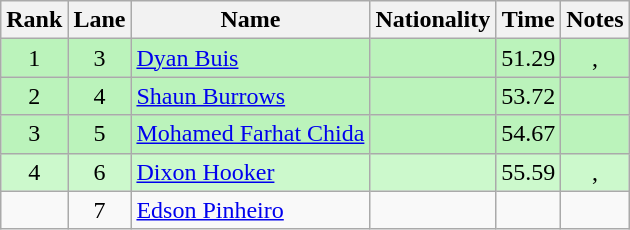<table class="wikitable sortable" style="text-align:center">
<tr>
<th>Rank</th>
<th>Lane</th>
<th>Name</th>
<th>Nationality</th>
<th>Time</th>
<th>Notes</th>
</tr>
<tr bgcolor=bbf3bb>
<td>1</td>
<td>3</td>
<td align="left"><a href='#'>Dyan Buis</a></td>
<td align="left"></td>
<td>51.29</td>
<td>, </td>
</tr>
<tr bgcolor=bbf3bb>
<td>2</td>
<td>4</td>
<td align="left"><a href='#'>Shaun Burrows</a></td>
<td align="left"></td>
<td>53.72</td>
<td></td>
</tr>
<tr bgcolor=bbf3bb>
<td>3</td>
<td>5</td>
<td align="left"><a href='#'>Mohamed Farhat Chida</a></td>
<td align="left"></td>
<td>54.67</td>
<td></td>
</tr>
<tr bgcolor=ccf9cc>
<td>4</td>
<td>6</td>
<td align="left"><a href='#'>Dixon Hooker</a></td>
<td align="left"></td>
<td>55.59</td>
<td>, </td>
</tr>
<tr>
<td></td>
<td>7</td>
<td align="left"><a href='#'>Edson Pinheiro</a></td>
<td align="left"></td>
<td></td>
<td></td>
</tr>
</table>
